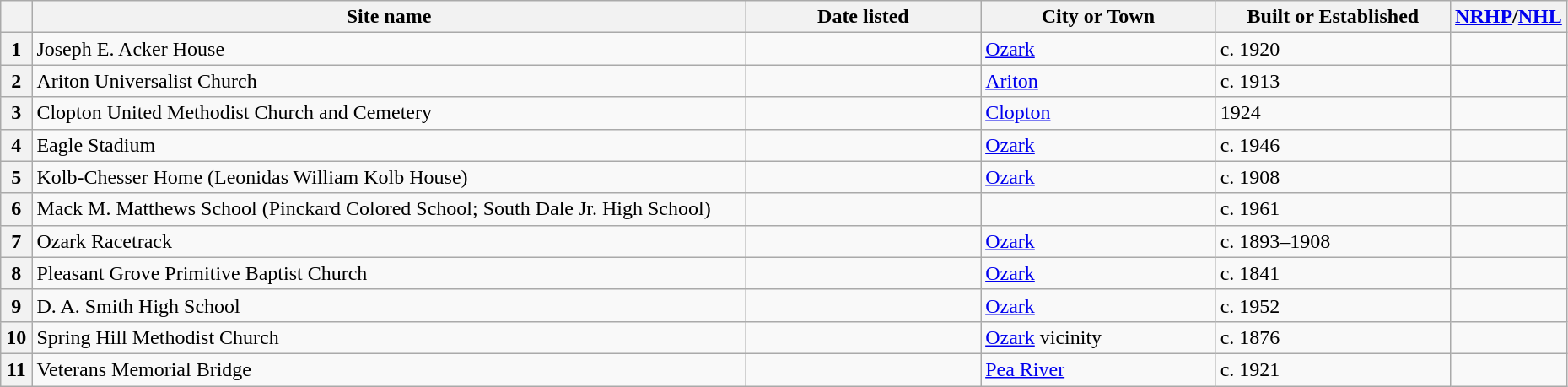<table class="wikitable" style="width:98%">
<tr>
<th width = 2% ></th>
<th><strong>Site name</strong></th>
<th width = 15% ><strong>Date listed</strong></th>
<th width = 15% ><strong>City or Town</strong></th>
<th width = 15% ><strong>Built or Established</strong></th>
<th width = 5%  ><strong><a href='#'>NRHP</a>/<a href='#'>NHL</a></strong></th>
</tr>
<tr ->
<th>1</th>
<td>Joseph E. Acker House</td>
<td></td>
<td><a href='#'>Ozark</a></td>
<td>c. 1920</td>
<td></td>
</tr>
<tr ->
<th>2</th>
<td>Ariton Universalist Church</td>
<td></td>
<td><a href='#'>Ariton</a></td>
<td>c. 1913</td>
<td></td>
</tr>
<tr ->
<th>3</th>
<td>Clopton United Methodist Church and Cemetery</td>
<td></td>
<td><a href='#'>Clopton</a></td>
<td>1924</td>
<td></td>
</tr>
<tr>
<th>4</th>
<td>Eagle Stadium</td>
<td></td>
<td><a href='#'>Ozark</a></td>
<td>c. 1946</td>
<td></td>
</tr>
<tr ->
<th>5</th>
<td>Kolb-Chesser Home (Leonidas William Kolb House)</td>
<td></td>
<td><a href='#'>Ozark</a></td>
<td>c. 1908</td>
<td></td>
</tr>
<tr ->
<th>6</th>
<td>Mack M. Matthews School (Pinckard Colored School; South Dale Jr. High School)</td>
<td></td>
<td></td>
<td>c. 1961</td>
<td></td>
</tr>
<tr ->
<th>7</th>
<td>Ozark Racetrack</td>
<td></td>
<td><a href='#'>Ozark</a></td>
<td>c. 1893–1908</td>
<td></td>
</tr>
<tr ->
<th>8</th>
<td>Pleasant Grove Primitive Baptist Church</td>
<td></td>
<td><a href='#'>Ozark</a></td>
<td>c. 1841</td>
<td></td>
</tr>
<tr ->
<th>9</th>
<td>D. A. Smith High School</td>
<td></td>
<td><a href='#'>Ozark</a></td>
<td>c. 1952</td>
<td></td>
</tr>
<tr ->
<th>10</th>
<td>Spring Hill Methodist Church</td>
<td></td>
<td><a href='#'>Ozark</a> vicinity</td>
<td>c. 1876</td>
<td></td>
</tr>
<tr ->
<th>11</th>
<td>Veterans Memorial Bridge</td>
<td></td>
<td><a href='#'>Pea River</a></td>
<td>c. 1921</td>
<td></td>
</tr>
</table>
